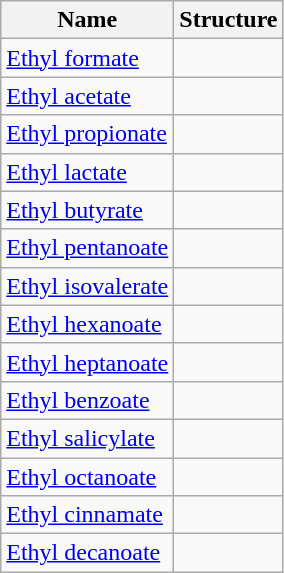<table class="wikitable skin-invert-image">
<tr>
<th>Name</th>
<th>Structure</th>
</tr>
<tr>
<td><a href='#'>Ethyl formate</a></td>
<td></td>
</tr>
<tr>
<td><a href='#'>Ethyl acetate</a></td>
<td></td>
</tr>
<tr>
<td><a href='#'>Ethyl propionate</a></td>
<td></td>
</tr>
<tr>
<td><a href='#'>Ethyl lactate</a></td>
<td></td>
</tr>
<tr>
<td><a href='#'>Ethyl butyrate</a></td>
<td></td>
</tr>
<tr>
<td><a href='#'>Ethyl pentanoate</a></td>
<td></td>
</tr>
<tr>
<td><a href='#'>Ethyl isovalerate</a></td>
<td></td>
</tr>
<tr>
<td><a href='#'>Ethyl hexanoate</a></td>
<td></td>
</tr>
<tr>
<td><a href='#'>Ethyl heptanoate</a></td>
<td></td>
</tr>
<tr>
<td><a href='#'>Ethyl benzoate</a></td>
<td></td>
</tr>
<tr>
<td><a href='#'>Ethyl salicylate</a></td>
<td></td>
</tr>
<tr>
<td><a href='#'>Ethyl octanoate</a></td>
<td></td>
</tr>
<tr>
<td><a href='#'>Ethyl cinnamate</a></td>
<td></td>
</tr>
<tr>
<td><a href='#'>Ethyl decanoate</a></td>
<td></td>
</tr>
</table>
